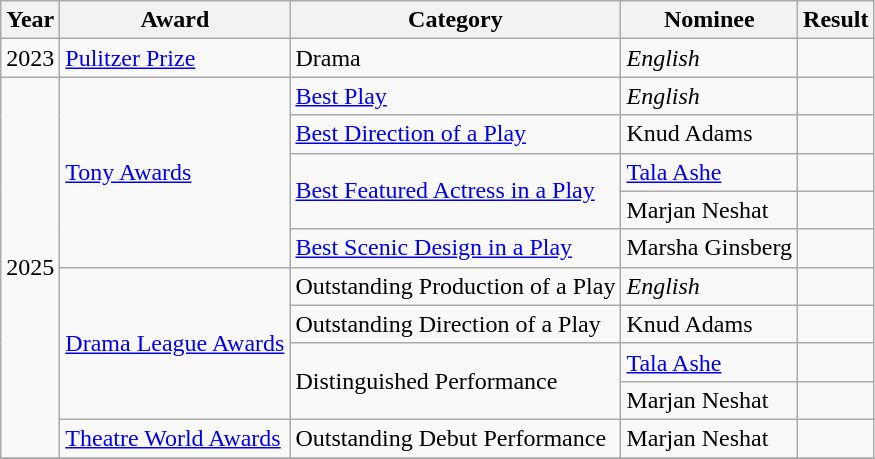<table class="wikitable" style="white-space:nowrap;">
<tr>
<th>Year</th>
<th>Award</th>
<th>Category</th>
<th>Nominee</th>
<th>Result</th>
</tr>
<tr>
<td rowspan="1">2023</td>
<td><a href='#'>Pulitzer Prize</a></td>
<td>Drama</td>
<td><em>English</em></td>
<td></td>
</tr>
<tr>
<td rowspan="10">2025</td>
<td rowspan="5"><a href='#'>Tony Awards</a></td>
<td><a href='#'>Best Play</a></td>
<td><em>English</em></td>
<td></td>
</tr>
<tr>
<td><a href='#'>Best Direction of a Play</a></td>
<td>Knud Adams</td>
<td></td>
</tr>
<tr>
<td rowspan="2"><a href='#'>Best Featured Actress in a Play</a></td>
<td><a href='#'>Tala Ashe</a></td>
<td></td>
</tr>
<tr>
<td>Marjan Neshat</td>
<td></td>
</tr>
<tr>
<td><a href='#'>Best Scenic Design in a Play</a></td>
<td>Marsha Ginsberg</td>
<td></td>
</tr>
<tr>
<td rowspan="4"><a href='#'>Drama League Awards</a></td>
<td>Outstanding Production of a Play</td>
<td><em>English</em></td>
<td></td>
</tr>
<tr>
<td>Outstanding Direction of a Play</td>
<td>Knud Adams</td>
<td></td>
</tr>
<tr>
<td rowspan="2">Distinguished Performance</td>
<td><a href='#'>Tala Ashe</a></td>
<td></td>
</tr>
<tr>
<td>Marjan Neshat</td>
<td></td>
</tr>
<tr>
<td><a href='#'>Theatre World Awards</a></td>
<td>Outstanding Debut Performance</td>
<td>Marjan Neshat</td>
<td></td>
</tr>
<tr>
</tr>
</table>
